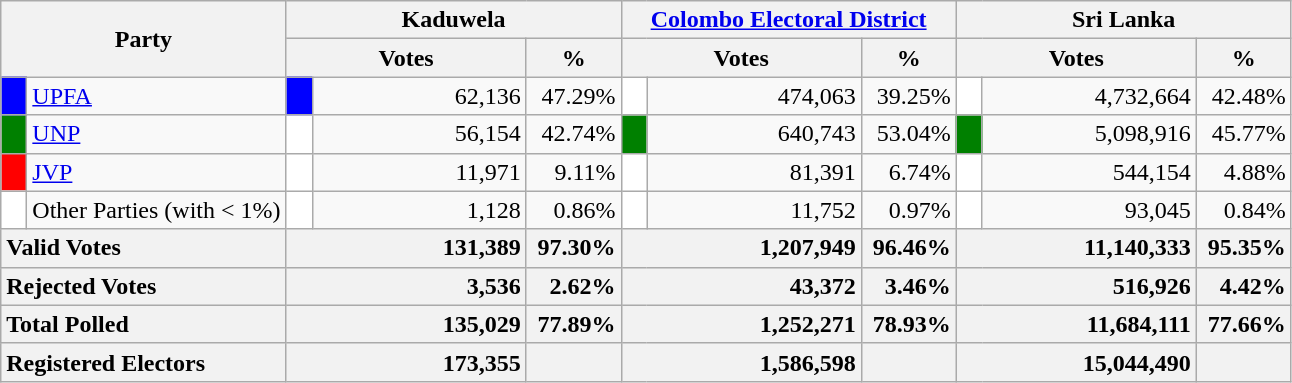<table class="wikitable">
<tr>
<th colspan="2" width="144px"rowspan="2">Party</th>
<th colspan="3" width="216px">Kaduwela</th>
<th colspan="3" width="216px"><a href='#'>Colombo Electoral District</a></th>
<th colspan="3" width="216px">Sri Lanka</th>
</tr>
<tr>
<th colspan="2" width="144px">Votes</th>
<th>%</th>
<th colspan="2" width="144px">Votes</th>
<th>%</th>
<th colspan="2" width="144px">Votes</th>
<th>%</th>
</tr>
<tr>
<td style="background-color:blue;" width="10px"></td>
<td style="text-align:left;"><a href='#'>UPFA</a></td>
<td style="background-color:blue;" width="10px"></td>
<td style="text-align:right;">62,136</td>
<td style="text-align:right;">47.29%</td>
<td style="background-color:white;" width="10px"></td>
<td style="text-align:right;">474,063</td>
<td style="text-align:right;">39.25%</td>
<td style="background-color:white;" width="10px"></td>
<td style="text-align:right;">4,732,664</td>
<td style="text-align:right;">42.48%</td>
</tr>
<tr>
<td style="background-color:green;" width="10px"></td>
<td style="text-align:left;"><a href='#'>UNP</a></td>
<td style="background-color:white;" width="10px"></td>
<td style="text-align:right;">56,154</td>
<td style="text-align:right;">42.74%</td>
<td style="background-color:green;" width="10px"></td>
<td style="text-align:right;">640,743</td>
<td style="text-align:right;">53.04%</td>
<td style="background-color:green;" width="10px"></td>
<td style="text-align:right;">5,098,916</td>
<td style="text-align:right;">45.77%</td>
</tr>
<tr>
<td style="background-color:red;" width="10px"></td>
<td style="text-align:left;"><a href='#'>JVP</a></td>
<td style="background-color:white;" width="10px"></td>
<td style="text-align:right;">11,971</td>
<td style="text-align:right;">9.11%</td>
<td style="background-color:white;" width="10px"></td>
<td style="text-align:right;">81,391</td>
<td style="text-align:right;">6.74%</td>
<td style="background-color:white;" width="10px"></td>
<td style="text-align:right;">544,154</td>
<td style="text-align:right;">4.88%</td>
</tr>
<tr>
<td style="background-color:white;" width="10px"></td>
<td style="text-align:left;">Other Parties (with < 1%)</td>
<td style="background-color:white;" width="10px"></td>
<td style="text-align:right;">1,128</td>
<td style="text-align:right;">0.86%</td>
<td style="background-color:white;" width="10px"></td>
<td style="text-align:right;">11,752</td>
<td style="text-align:right;">0.97%</td>
<td style="background-color:white;" width="10px"></td>
<td style="text-align:right;">93,045</td>
<td style="text-align:right;">0.84%</td>
</tr>
<tr>
<th colspan="2" width="144px"style="text-align:left;">Valid Votes</th>
<th style="text-align:right;"colspan="2" width="144px">131,389</th>
<th style="text-align:right;">97.30%</th>
<th style="text-align:right;"colspan="2" width="144px">1,207,949</th>
<th style="text-align:right;">96.46%</th>
<th style="text-align:right;"colspan="2" width="144px">11,140,333</th>
<th style="text-align:right;">95.35%</th>
</tr>
<tr>
<th colspan="2" width="144px"style="text-align:left;">Rejected Votes</th>
<th style="text-align:right;"colspan="2" width="144px">3,536</th>
<th style="text-align:right;">2.62%</th>
<th style="text-align:right;"colspan="2" width="144px">43,372</th>
<th style="text-align:right;">3.46%</th>
<th style="text-align:right;"colspan="2" width="144px">516,926</th>
<th style="text-align:right;">4.42%</th>
</tr>
<tr>
<th colspan="2" width="144px"style="text-align:left;">Total Polled</th>
<th style="text-align:right;"colspan="2" width="144px">135,029</th>
<th style="text-align:right;">77.89%</th>
<th style="text-align:right;"colspan="2" width="144px">1,252,271</th>
<th style="text-align:right;">78.93%</th>
<th style="text-align:right;"colspan="2" width="144px">11,684,111</th>
<th style="text-align:right;">77.66%</th>
</tr>
<tr>
<th colspan="2" width="144px"style="text-align:left;">Registered Electors</th>
<th style="text-align:right;"colspan="2" width="144px">173,355</th>
<th></th>
<th style="text-align:right;"colspan="2" width="144px">1,586,598</th>
<th></th>
<th style="text-align:right;"colspan="2" width="144px">15,044,490</th>
<th></th>
</tr>
</table>
